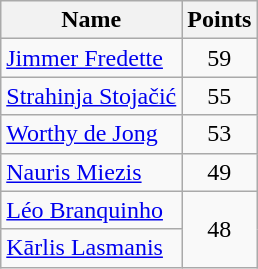<table class=wikitable>
<tr>
<th>Name</th>
<th>Points</th>
</tr>
<tr>
<td> <a href='#'>Jimmer Fredette</a></td>
<td align=center>59</td>
</tr>
<tr>
<td> <a href='#'>Strahinja Stojačić</a></td>
<td align=center>55</td>
</tr>
<tr>
<td> <a href='#'>Worthy de Jong</a></td>
<td align=center>53</td>
</tr>
<tr>
<td> <a href='#'>Nauris Miezis</a></td>
<td align=center>49</td>
</tr>
<tr>
<td> <a href='#'>Léo Branquinho</a></td>
<td align=center rowspan=2>48</td>
</tr>
<tr>
<td> <a href='#'>Kārlis Lasmanis</a></td>
</tr>
</table>
